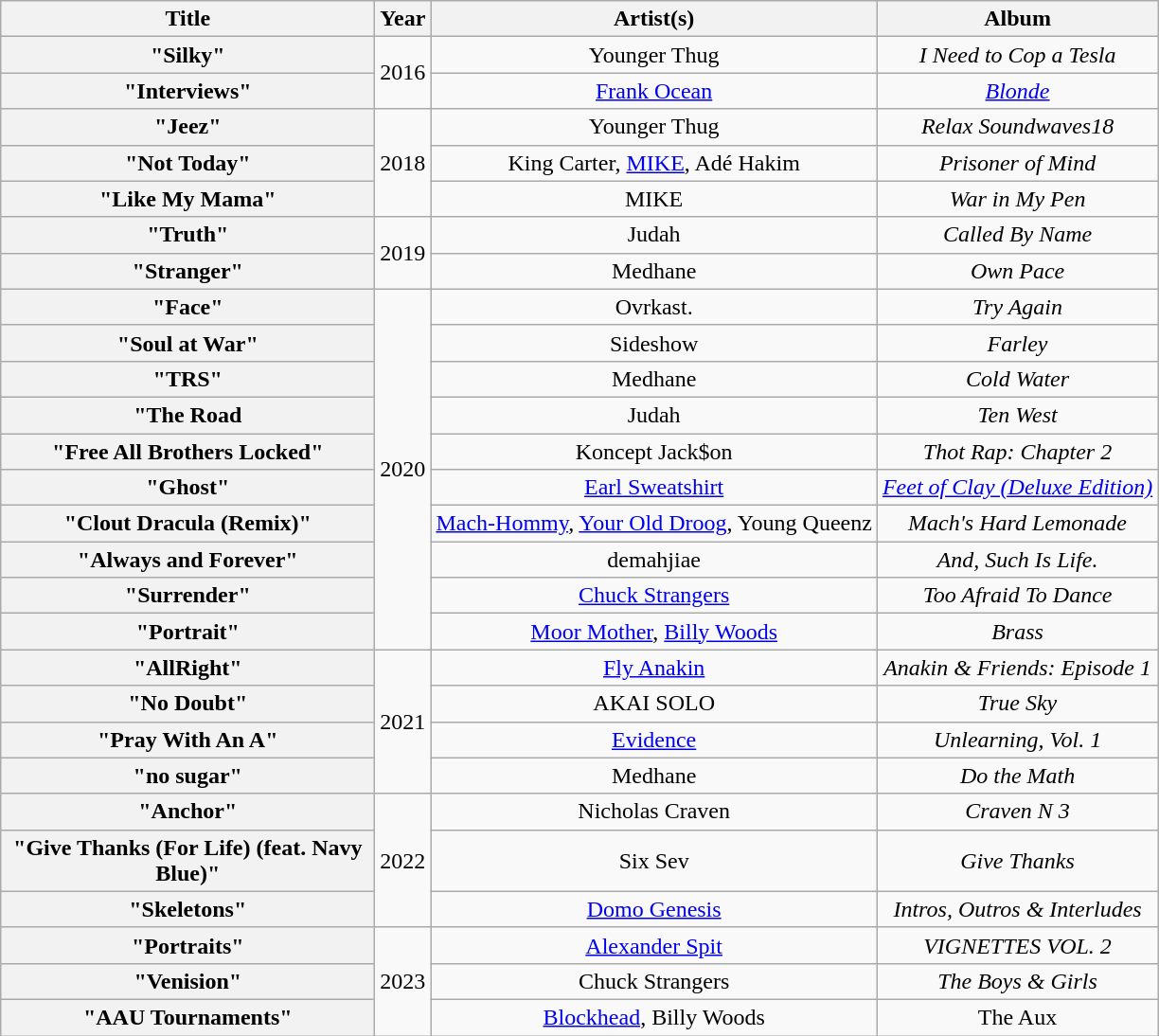<table class="wikitable plainrowheaders" style="text-align:center;">
<tr>
<th scope="col" style="width:16em;">Title</th>
<th scope="col">Year</th>
<th scope="col">Artist(s)</th>
<th scope="col">Album</th>
</tr>
<tr>
<th scope="row">"Silky"</th>
<td rowspan="2">2016</td>
<td>Younger Thug</td>
<td><em>I Need to Cop a Tesla</em></td>
</tr>
<tr>
<th scope="row">"Interviews"</th>
<td><a href='#'>Frank Ocean</a></td>
<td><em><a href='#'>Blonde</a></em></td>
</tr>
<tr>
<th scope="row">"Jeez"</th>
<td rowspan="3">2018</td>
<td>Younger Thug</td>
<td><em>Relax Soundwaves18</em></td>
</tr>
<tr>
<th scope="row">"Not Today"</th>
<td>King Carter, <a href='#'>MIKE</a>, Adé Hakim</td>
<td><em>Prisoner of Mind</em></td>
</tr>
<tr>
<th scope="row">"Like My Mama"</th>
<td>MIKE</td>
<td><em>War in My Pen</em></td>
</tr>
<tr>
<th scope="row">"Truth"</th>
<td rowspan="2">2019</td>
<td>Judah</td>
<td><em>Called By Name</em></td>
</tr>
<tr>
<th scope="row">"Stranger"</th>
<td>Medhane</td>
<td><em>Own Pace</em></td>
</tr>
<tr>
<th scope="row">"Face"</th>
<td rowspan="10">2020</td>
<td>Ovrkast.</td>
<td><em>Try Again</em></td>
</tr>
<tr>
<th scope="row">"Soul at War"</th>
<td>Sideshow</td>
<td><em>Farley</em></td>
</tr>
<tr>
<th scope="row">"TRS"</th>
<td>Medhane</td>
<td><em>Cold Water</em></td>
</tr>
<tr>
<th scope="row">"The Road</th>
<td>Judah</td>
<td><em>Ten West</em></td>
</tr>
<tr>
<th scope="row">"Free All Brothers Locked"</th>
<td>Koncept Jack$on</td>
<td><em>Thot Rap: Chapter 2</em></td>
</tr>
<tr>
<th scope="row">"Ghost"</th>
<td><a href='#'>Earl Sweatshirt</a></td>
<td><em><a href='#'>Feet of Clay (Deluxe Edition)</a></em></td>
</tr>
<tr>
<th scope="row">"Clout Dracula (Remix)"</th>
<td><a href='#'>Mach-Hommy</a>, <a href='#'>Your Old Droog</a>, Young Queenz</td>
<td><em>Mach's Hard Lemonade</em></td>
</tr>
<tr>
<th scope="row">"Always and Forever"</th>
<td>demahjiae</td>
<td><em>And, Such Is Life.</em></td>
</tr>
<tr>
<th scope="row">"Surrender"</th>
<td><a href='#'>Chuck Strangers</a></td>
<td><em>Too Afraid To Dance</em></td>
</tr>
<tr>
<th scope="row">"Portrait"</th>
<td><a href='#'>Moor Mother</a>, <a href='#'>Billy Woods</a></td>
<td><em>Brass</em></td>
</tr>
<tr>
<th scope="row">"AllRight"</th>
<td rowspan="4">2021</td>
<td><a href='#'>Fly Anakin</a></td>
<td><em>Anakin & Friends: Episode 1</em></td>
</tr>
<tr>
<th scope="row">"No Doubt"</th>
<td>AKAI SOLO</td>
<td><em>True Sky</em></td>
</tr>
<tr>
<th scope="row">"Pray With An A"</th>
<td><a href='#'>Evidence</a></td>
<td><em>Unlearning, Vol. 1</em></td>
</tr>
<tr>
<th scope="row">"no sugar"</th>
<td>Medhane</td>
<td><em>Do the Math</em></td>
</tr>
<tr>
<th scope="row">"Anchor"</th>
<td rowspan="3">2022</td>
<td>Nicholas Craven</td>
<td><em>Craven N 3</em></td>
</tr>
<tr>
<th scope="row">"Give Thanks (For Life) (feat. Navy Blue)"</th>
<td>Six Sev</td>
<td><em>Give Thanks</em></td>
</tr>
<tr>
<th scope="row">"Skeletons"</th>
<td><a href='#'>Domo Genesis</a></td>
<td><em>Intros, Outros & Interludes</em></td>
</tr>
<tr>
<th scope="row">"Portraits"</th>
<td rowspan="3">2023</td>
<td><a href='#'>Alexander Spit</a></td>
<td><em>VIGNETTES VOL. 2</em></td>
</tr>
<tr>
<th scope="row">"Venision"</th>
<td>Chuck Strangers</td>
<td><em>The Boys & Girls</td>
</tr>
<tr>
<th scope="row">"AAU Tournaments"</th>
<td><a href='#'>Blockhead</a>, Billy Woods</td>
<td></em>The Aux<em></td>
</tr>
</table>
